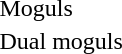<table>
<tr>
<td>Moguls<br></td>
<td></td>
<td></td>
<td></td>
</tr>
<tr>
<td>Dual moguls<br></td>
<td></td>
<td></td>
<td></td>
</tr>
</table>
